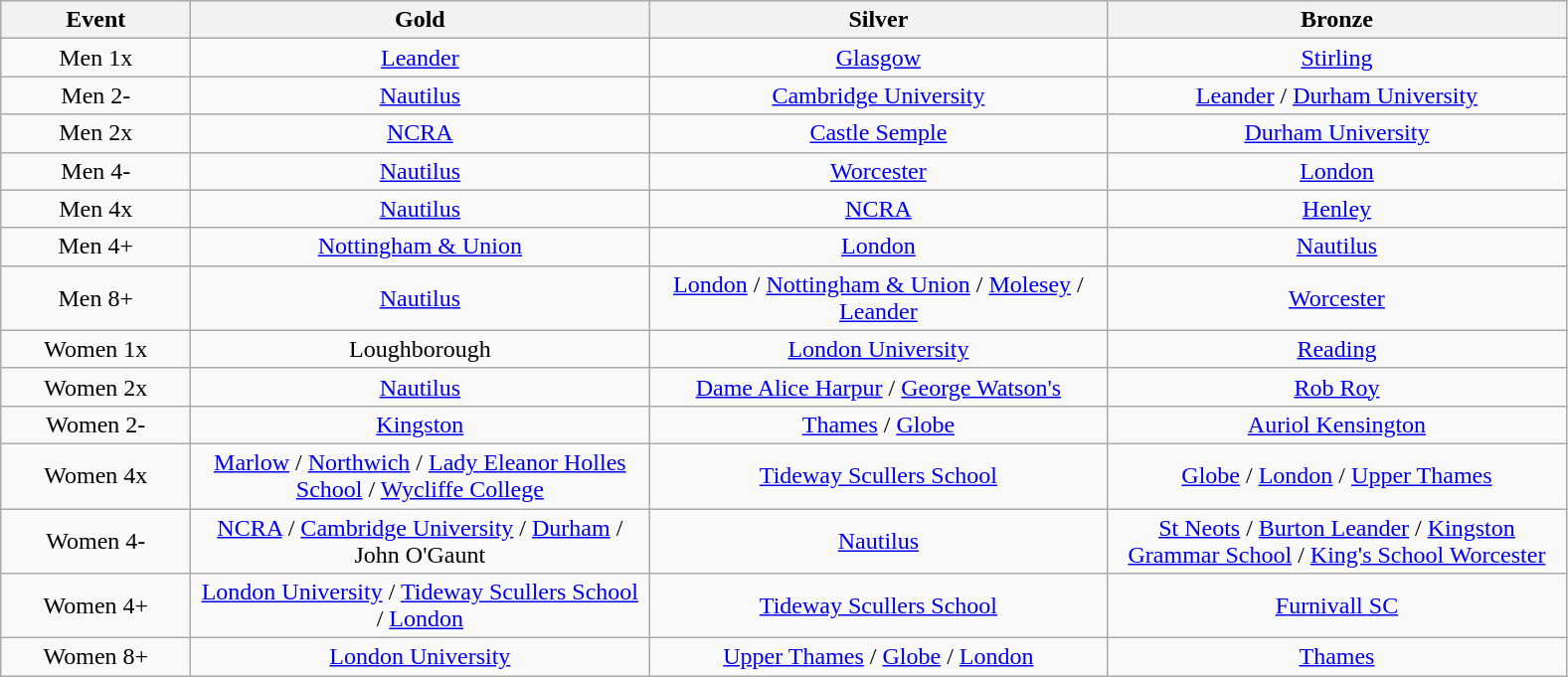<table class="wikitable" style="text-align:center">
<tr>
<th width=120>Event</th>
<th width=300>Gold</th>
<th width=300>Silver</th>
<th width=300>Bronze</th>
</tr>
<tr>
<td>Men 1x</td>
<td><a href='#'>Leander</a>    <br></td>
<td><a href='#'>Glasgow</a><br></td>
<td><a href='#'>Stirling</a><br></td>
</tr>
<tr>
<td>Men 2-</td>
<td><a href='#'>Nautilus</a> <br></td>
<td><a href='#'>Cambridge University</a> <br></td>
<td><a href='#'>Leander</a> / <a href='#'>Durham University</a><br></td>
</tr>
<tr>
<td>Men 2x</td>
<td><a href='#'>NCRA</a><br></td>
<td><a href='#'>Castle Semple</a><br></td>
<td><a href='#'>Durham University</a><br></td>
</tr>
<tr>
<td>Men 4-</td>
<td><a href='#'>Nautilus</a><br></td>
<td><a href='#'>Worcester</a><br></td>
<td><a href='#'>London</a><br></td>
</tr>
<tr>
<td>Men 4x</td>
<td><a href='#'>Nautilus</a><br></td>
<td><a href='#'>NCRA</a><br></td>
<td><a href='#'>Henley</a><br></td>
</tr>
<tr>
<td>Men 4+</td>
<td><a href='#'>Nottingham & Union</a><br></td>
<td><a href='#'>London</a><br></td>
<td><a href='#'>Nautilus</a><br></td>
</tr>
<tr>
<td>Men 8+</td>
<td><a href='#'>Nautilus</a><br></td>
<td><a href='#'>London</a> / <a href='#'>Nottingham & Union</a> / <a href='#'>Molesey</a> / <a href='#'>Leander</a>   <br></td>
<td><a href='#'>Worcester</a><br></td>
</tr>
<tr>
<td>Women 1x</td>
<td>Loughborough<br></td>
<td><a href='#'>London University</a><br></td>
<td><a href='#'>Reading</a><br></td>
</tr>
<tr>
<td>Women 2x</td>
<td><a href='#'>Nautilus</a><br></td>
<td><a href='#'>Dame Alice Harpur</a> / <a href='#'>George Watson's</a><br></td>
<td><a href='#'>Rob Roy</a><br></td>
</tr>
<tr>
<td>Women 2-</td>
<td><a href='#'>Kingston</a><br></td>
<td><a href='#'>Thames</a> / <a href='#'>Globe</a> <br></td>
<td><a href='#'>Auriol Kensington</a><br></td>
</tr>
<tr>
<td>Women 4x</td>
<td><a href='#'>Marlow</a>  / <a href='#'>Northwich</a> / <a href='#'>Lady Eleanor Holles School</a> / <a href='#'>Wycliffe College</a><br></td>
<td><a href='#'>Tideway Scullers School</a><br></td>
<td><a href='#'>Globe</a>  / <a href='#'>London</a> / <a href='#'>Upper Thames</a><br></td>
</tr>
<tr>
<td>Women 4-</td>
<td><a href='#'>NCRA</a>  / <a href='#'>Cambridge University</a> / <a href='#'>Durham</a> / John O'Gaunt<br></td>
<td><a href='#'>Nautilus</a><br></td>
<td><a href='#'>St Neots</a> / <a href='#'>Burton Leander</a> / <a href='#'>Kingston Grammar School</a> / <a href='#'>King's School Worcester</a><br></td>
</tr>
<tr>
<td>Women 4+</td>
<td><a href='#'>London University</a> / <a href='#'>Tideway Scullers School</a> / <a href='#'>London</a> <br></td>
<td><a href='#'>Tideway Scullers School</a><br></td>
<td><a href='#'>Furnivall SC</a><br></td>
</tr>
<tr>
<td>Women 8+</td>
<td><a href='#'>London University</a> <br></td>
<td><a href='#'>Upper Thames</a> / <a href='#'>Globe</a> / <a href='#'>London</a><br></td>
<td><a href='#'>Thames</a><br></td>
</tr>
</table>
